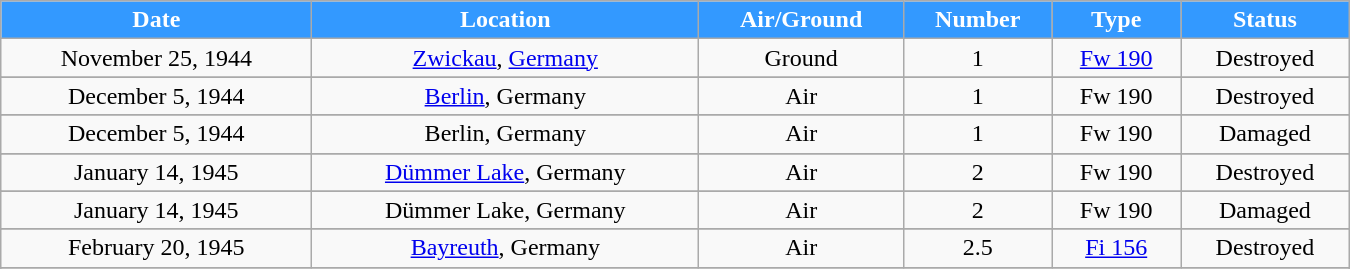<table align=center class="wikitable" style="width:900px;">
<tr style="color:white;">
<th style="background-color: #3399ff">Date</th>
<th style="background-color: #3399ff">Location</th>
<th style="background-color: #3399ff">Air/Ground</th>
<th style="background-color: #3399ff">Number</th>
<th style="background-color: #3399ff">Type</th>
<th style="background-color: #3399ff">Status</th>
</tr>
<tr>
<td align=center>November 25, 1944</td>
<td align=center><a href='#'>Zwickau</a>, <a href='#'>Germany</a></td>
<td align=center>Ground</td>
<td align=center>1</td>
<td align=center><a href='#'>Fw 190</a></td>
<td align=center>Destroyed</td>
</tr>
<tr style="background: #eeeeee;">
</tr>
<tr>
<td align=center>December 5, 1944</td>
<td align=center><a href='#'>Berlin</a>, Germany</td>
<td align=center>Air</td>
<td align=center>1</td>
<td align=center>Fw 190</td>
<td align=center>Destroyed</td>
</tr>
<tr style="background: #eeeeee;">
</tr>
<tr>
<td align=center>December 5, 1944</td>
<td align=center>Berlin, Germany</td>
<td align=center>Air</td>
<td align=center>1</td>
<td align=center>Fw 190</td>
<td align=center>Damaged</td>
</tr>
<tr style="background: #eeeeee;">
</tr>
<tr>
<td align=center>January 14, 1945</td>
<td align=center><a href='#'>Dümmer Lake</a>, Germany</td>
<td align=center>Air</td>
<td align=center>2</td>
<td align=center>Fw 190</td>
<td align=center>Destroyed</td>
</tr>
<tr style="background: #eeeeee;">
</tr>
<tr>
<td align=center>January 14, 1945</td>
<td align=center>Dümmer Lake, Germany</td>
<td align=center>Air</td>
<td align=center>2</td>
<td align=center>Fw 190</td>
<td align=center>Damaged</td>
</tr>
<tr style="background: #eeeeee;">
</tr>
<tr>
<td align=center>February 20, 1945</td>
<td align=center><a href='#'>Bayreuth</a>, Germany</td>
<td align=center>Air</td>
<td align=center>2.5</td>
<td align=center><a href='#'>Fi 156</a></td>
<td align=center>Destroyed</td>
</tr>
<tr style="background: #eeeeee;">
</tr>
<tr>
</tr>
</table>
